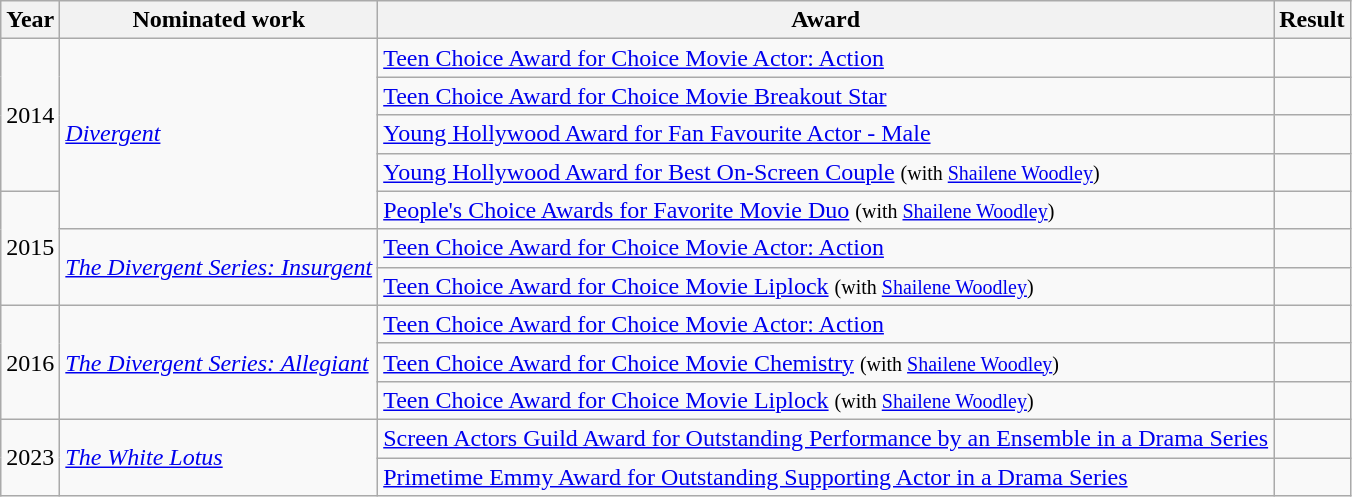<table class="wikitable">
<tr>
<th>Year</th>
<th>Nominated work</th>
<th>Award</th>
<th>Result</th>
</tr>
<tr>
<td rowspan="4">2014</td>
<td rowspan="5"><em><a href='#'>Divergent</a></em></td>
<td><a href='#'>Teen Choice Award for Choice Movie Actor: Action</a></td>
<td></td>
</tr>
<tr>
<td><a href='#'>Teen Choice Award for Choice Movie Breakout Star</a></td>
<td></td>
</tr>
<tr>
<td><a href='#'>Young Hollywood Award for Fan Favourite Actor - Male</a></td>
<td></td>
</tr>
<tr>
<td><a href='#'>Young Hollywood Award for Best On-Screen Couple</a> <small>(with <a href='#'>Shailene Woodley</a>)</small></td>
<td></td>
</tr>
<tr>
<td rowspan="3">2015</td>
<td><a href='#'>People's Choice Awards for Favorite Movie Duo</a> <small>(with <a href='#'>Shailene Woodley</a>)</small></td>
<td></td>
</tr>
<tr>
<td rowspan="2"><em><a href='#'>The Divergent Series: Insurgent</a></em></td>
<td><a href='#'>Teen Choice Award for Choice Movie Actor: Action</a></td>
<td></td>
</tr>
<tr>
<td><a href='#'>Teen Choice Award for Choice Movie Liplock</a> <small>(with <a href='#'>Shailene Woodley</a>)</small></td>
<td></td>
</tr>
<tr>
<td rowspan="3">2016</td>
<td rowspan="3"><em><a href='#'>The Divergent Series: Allegiant</a></em></td>
<td><a href='#'>Teen Choice Award for Choice Movie Actor: Action</a></td>
<td></td>
</tr>
<tr>
<td><a href='#'>Teen Choice Award for Choice Movie Chemistry</a> <small>(with <a href='#'>Shailene Woodley</a>)</small></td>
<td></td>
</tr>
<tr>
<td><a href='#'>Teen Choice Award for Choice Movie Liplock</a> <small>(with <a href='#'>Shailene Woodley</a>)</small></td>
<td></td>
</tr>
<tr>
<td rowspan="2">2023</td>
<td rowspan="2"><em><a href='#'>The White Lotus</a></em></td>
<td><a href='#'>Screen Actors Guild Award for Outstanding Performance by an Ensemble in a Drama Series</a></td>
<td></td>
</tr>
<tr>
<td><a href='#'>Primetime Emmy Award for Outstanding Supporting Actor in a Drama Series</a></td>
<td></td>
</tr>
</table>
